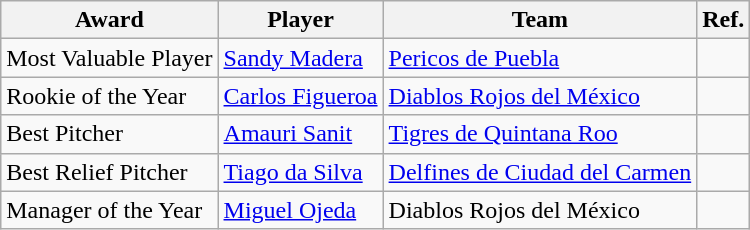<table class="wikitable">
<tr>
<th>Award</th>
<th>Player</th>
<th>Team</th>
<th>Ref.</th>
</tr>
<tr>
<td scope="row">Most Valuable Player</td>
<td> <a href='#'>Sandy Madera</a></td>
<td><a href='#'>Pericos de Puebla</a></td>
<td align=center></td>
</tr>
<tr>
<td scope="row">Rookie of the Year</td>
<td> <a href='#'>Carlos Figueroa</a></td>
<td><a href='#'>Diablos Rojos del México</a></td>
<td align=center></td>
</tr>
<tr>
<td scope="row">Best Pitcher</td>
<td> <a href='#'>Amauri Sanit</a></td>
<td><a href='#'>Tigres de Quintana Roo</a></td>
<td align=center></td>
</tr>
<tr>
<td scope="row">Best Relief Pitcher</td>
<td> <a href='#'>Tiago da Silva</a></td>
<td><a href='#'>Delfines de Ciudad del Carmen</a></td>
<td align=center></td>
</tr>
<tr>
<td scope="row">Manager of the Year</td>
<td> <a href='#'>Miguel Ojeda</a></td>
<td>Diablos Rojos del México</td>
<td align=center></td>
</tr>
</table>
